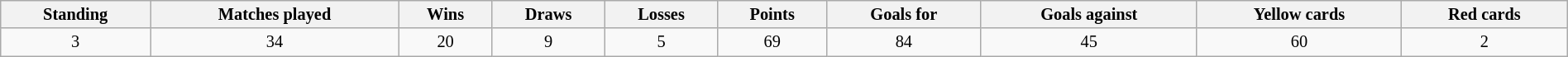<table class="wikitable" style="width:100%; font-size:85%;">
<tr>
<th align=center>Standing</th>
<th align=center>Matches played</th>
<th align=center>Wins</th>
<th align=center>Draws</th>
<th align=center>Losses</th>
<th align=center>Points</th>
<th align=center>Goals for<br></th>
<th align=center>Goals against<br></th>
<th align=center>Yellow cards<br></th>
<th align=center>Red cards<br> </th>
</tr>
<tr>
<td align=center>3</td>
<td align=center>34</td>
<td align=center>20</td>
<td align=center>9</td>
<td align=center>5</td>
<td align=center>69</td>
<td align=center>84</td>
<td align=center>45</td>
<td align=center>60</td>
<td align=center>2</td>
</tr>
</table>
